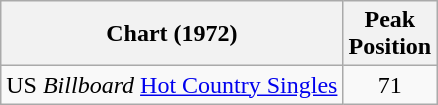<table class="wikitable">
<tr>
<th>Chart (1972)</th>
<th>Peak<br>Position</th>
</tr>
<tr>
<td>US <em>Billboard</em> <a href='#'>Hot Country Singles</a></td>
<td align="center">71</td>
</tr>
</table>
